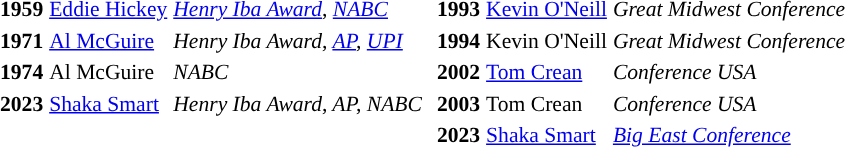<table style="font-size:.9em;">
<tr>
<td valign="top"><br><table>
<tr>
<th colspan="4"></th>
</tr>
<tr>
<td><strong>1959</strong></td>
<td><a href='#'>Eddie Hickey</a></td>
<td><em><a href='#'>Henry Iba Award</a>, <a href='#'>NABC</a></em></td>
</tr>
<tr>
<td><strong>1971</strong></td>
<td><a href='#'>Al McGuire</a></td>
<td><em>Henry Iba Award, <a href='#'>AP</a>, <a href='#'>UPI</a></em></td>
</tr>
<tr>
<td><strong>1974</strong></td>
<td>Al McGuire</td>
<td><em>NABC</em></td>
</tr>
<tr>
<td><strong>2023</strong></td>
<td><a href='#'>Shaka Smart</a></td>
<td><em>Henry Iba Award, AP, NABC</em></td>
</tr>
</table>
</td>
<td valign="top"><br><table>
<tr>
<th colspan="4"></th>
</tr>
<tr>
<td><strong>1993</strong></td>
<td><a href='#'>Kevin O'Neill</a></td>
<td><em>Great Midwest Conference</em></td>
</tr>
<tr>
<td><strong>1994</strong></td>
<td>Kevin O'Neill</td>
<td><em>Great Midwest Conference</em></td>
</tr>
<tr>
<td><strong>2002</strong></td>
<td><a href='#'>Tom Crean</a></td>
<td><em>Conference USA</em></td>
</tr>
<tr>
<td><strong>2003</strong></td>
<td>Tom Crean</td>
<td><em>Conference USA</em></td>
</tr>
<tr>
<td><strong>2023</strong></td>
<td><a href='#'>Shaka Smart</a></td>
<td><em><a href='#'>Big East Conference</a></em></td>
</tr>
</table>
</td>
</tr>
</table>
